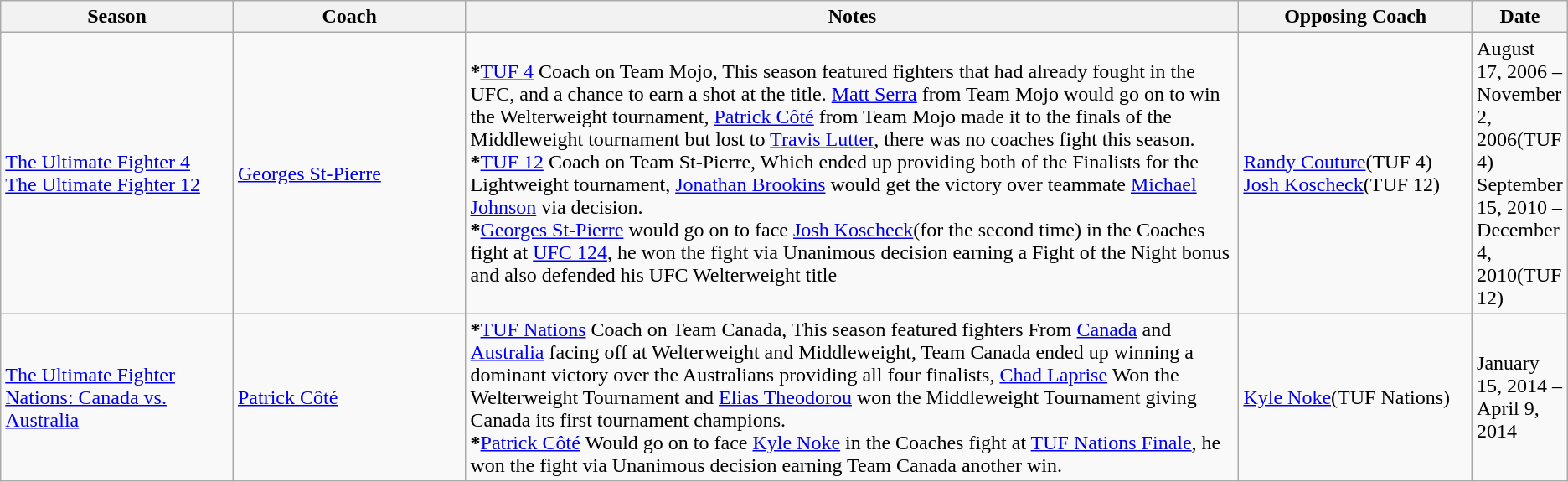<table class="wikitable sortable" style=" style="width:80%; text-align:center">
<tr>
<th style="width:15%;">Season</th>
<th style="width:15%;">Coach</th>
<th style="width:50%;">Notes</th>
<th style="width:15%;">Opposing Coach</th>
<th style="width:5%;">Date</th>
</tr>
<tr>
<td><a href='#'>The Ultimate Fighter 4</a><br> <a href='#'>The Ultimate Fighter 12</a></td>
<td><a href='#'>Georges St-Pierre</a></td>
<td><strong>*</strong><a href='#'>TUF 4</a> Coach on Team Mojo, This season featured fighters that had already fought in the UFC, and a chance to earn a shot at the title. <a href='#'>Matt Serra</a> from Team Mojo would go on to win the Welterweight tournament, <a href='#'>Patrick Côté</a> from Team Mojo made it to the finals of the Middleweight tournament but lost to <a href='#'>Travis Lutter</a>, there was no coaches fight this season.<br> <strong>*</strong><a href='#'>TUF 12</a> Coach on Team St-Pierre, Which ended up providing both of the Finalists for the Lightweight tournament, <a href='#'>Jonathan Brookins</a> would get the victory over teammate <a href='#'>Michael Johnson</a> via decision.<br> <strong>*</strong><a href='#'>Georges St-Pierre</a> would go on to face <a href='#'>Josh Koscheck</a>(for the second time) in the Coaches fight at <a href='#'>UFC 124</a>, he won the fight via Unanimous decision earning a Fight of the Night bonus and also defended his UFC Welterweight title</td>
<td><a href='#'>Randy Couture</a>(TUF 4)<br> <a href='#'>Josh Koscheck</a>(TUF 12)</td>
<td>August 17, 2006 – November 2, 2006(TUF 4)<br> September 15, 2010 – December 4, 2010(TUF 12)</td>
</tr>
<tr>
<td><a href='#'>The Ultimate Fighter Nations: Canada vs. Australia</a></td>
<td><a href='#'>Patrick Côté</a></td>
<td><strong>*</strong><a href='#'>TUF Nations</a>  Coach on Team Canada, This season featured fighters From <a href='#'>Canada</a> and <a href='#'>Australia</a> facing off at Welterweight and Middleweight, Team Canada ended up winning a dominant victory over the Australians providing all four finalists, <a href='#'>Chad Laprise</a> Won the Welterweight Tournament and <a href='#'>Elias Theodorou</a> won the Middleweight Tournament giving Canada its first tournament champions.<br> <strong>*</strong><a href='#'>Patrick Côté</a> Would go on to face <a href='#'>Kyle Noke</a> in the Coaches fight at <a href='#'>TUF Nations Finale</a>, he won the fight via Unanimous decision earning Team Canada another win.</td>
<td><a href='#'>Kyle Noke</a>(TUF Nations)</td>
<td>January 15, 2014 – April 9, 2014</td>
</tr>
</table>
